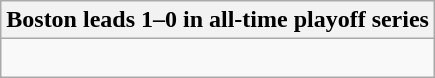<table class="wikitable collapsible collapsed">
<tr>
<th>Boston leads 1–0 in all-time playoff series</th>
</tr>
<tr>
<td><br></td>
</tr>
</table>
